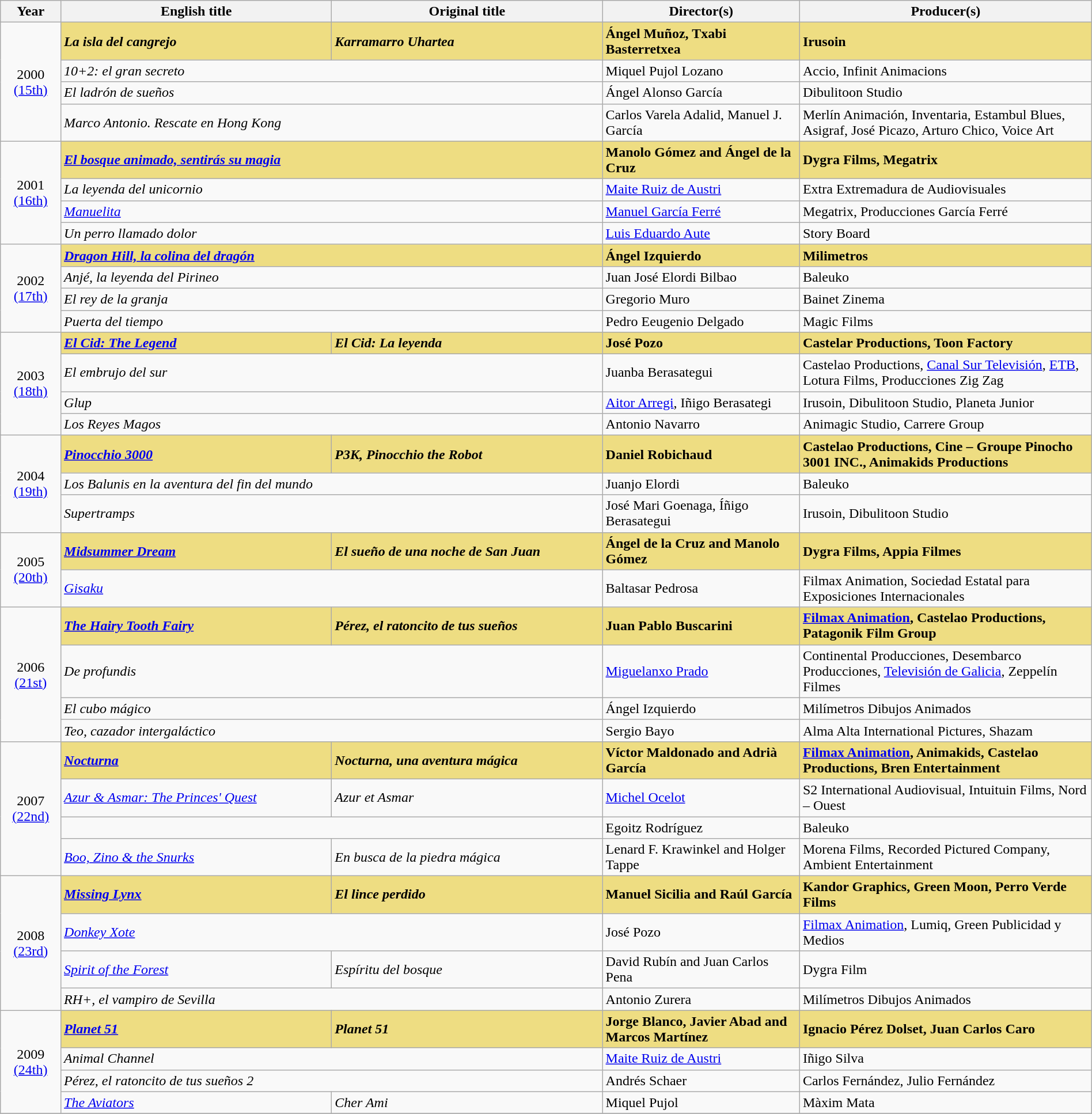<table class="wikitable sortable" width="100%" cellpadding="5">
<tr>
<th width="50">Year</th>
<th width="250">English title</th>
<th width="250">Original title</th>
<th width="180">Director(s)</th>
<th width="270">Producer(s)</th>
</tr>
<tr>
<td rowspan="4" style="text-align:center;">2000<br><a href='#'>(15th)</a></td>
<td style="background:#eedd82;"><strong><em>La isla del cangrejo</em></strong></td>
<td style="background:#eedd82;"><strong><em>Karramarro Uhartea</em></strong></td>
<td style="background:#eedd82;"><strong>Ángel Muñoz, Txabi Basterretxea</strong></td>
<td style="background:#eedd82;"><strong>Irusoin</strong></td>
</tr>
<tr>
<td colspan="2"><em>10+2: el gran secreto</em></td>
<td>Miquel Pujol Lozano</td>
<td>Accio, Infinit Animacions</td>
</tr>
<tr>
<td colspan="2"><em>El ladrón de sueños</em></td>
<td>Ángel Alonso García</td>
<td>Dibulitoon Studio</td>
</tr>
<tr>
<td colspan="2"><em>Marco Antonio. Rescate en Hong Kong</em></td>
<td>Carlos Varela Adalid, Manuel J. García</td>
<td>Merlín Animación, Inventaria, Estambul Blues, Asigraf, José Picazo, Arturo Chico, Voice Art</td>
</tr>
<tr>
<td rowspan="4" style="text-align:center;">2001<br><a href='#'>(16th)</a></td>
<td colspan="2" style="background:#eedd82;"><strong><em><a href='#'>El bosque animado, sentirás su magia</a></em></strong></td>
<td style="background:#eedd82;"><strong>Manolo Gómez and Ángel de la Cruz</strong></td>
<td style="background:#eedd82;"><strong>Dygra Films, Megatrix</strong></td>
</tr>
<tr>
<td colspan="2"><em>La leyenda del unicornio</em></td>
<td><a href='#'>Maite Ruiz de Austri</a></td>
<td>Extra Extremadura de Audiovisuales</td>
</tr>
<tr>
<td colspan="2"><em><a href='#'>Manuelita</a></em></td>
<td><a href='#'>Manuel García Ferré</a></td>
<td>Megatrix, Producciones García Ferré</td>
</tr>
<tr>
<td colspan="2"><em>Un perro llamado dolor</em></td>
<td><a href='#'>Luis Eduardo Aute</a></td>
<td>Story Board</td>
</tr>
<tr>
<td rowspan="4" style="text-align:center;">2002<br><a href='#'>(17th)</a></td>
<td colspan="2" style="background:#eedd82;"><strong><em><a href='#'>Dragon Hill, la colina del dragón</a></em></strong></td>
<td style="background:#eedd82;"><strong>Ángel Izquierdo</strong></td>
<td style="background:#eedd82;"><strong>Milimetros</strong></td>
</tr>
<tr>
<td colspan="2"><em>Anjé, la leyenda del Pirineo</em></td>
<td>Juan José Elordi Bilbao</td>
<td>Baleuko</td>
</tr>
<tr>
<td colspan="2"><em>El rey de la granja</em></td>
<td>Gregorio Muro</td>
<td>Bainet Zinema</td>
</tr>
<tr>
<td colspan="2"><em>Puerta del tiempo</em></td>
<td>Pedro Eeugenio Delgado</td>
<td>Magic Films</td>
</tr>
<tr>
<td rowspan="4" style="text-align:center;">2003<br><a href='#'>(18th)</a></td>
<td style="background:#eedd82;"><strong><em><a href='#'>El Cid: The Legend</a></em></strong></td>
<td style="background:#eedd82;"><strong><em>El Cid: La leyenda</em></strong></td>
<td style="background:#eedd82;"><strong>José Pozo</strong></td>
<td style="background:#eedd82;"><strong>Castelar Productions, Toon Factory</strong></td>
</tr>
<tr>
<td colspan="2"><em>El embrujo del sur</em></td>
<td>Juanba Berasategui</td>
<td>Castelao Productions, <a href='#'>Canal Sur Televisión</a>, <a href='#'>ETB</a>, Lotura Films, Producciones Zig Zag</td>
</tr>
<tr>
<td colspan="2"><em>Glup</em></td>
<td><a href='#'>Aitor Arregi</a>, Iñigo Berasategi</td>
<td>Irusoin, Dibulitoon Studio, Planeta Junior</td>
</tr>
<tr>
<td colspan="2"><em>Los Reyes Magos</em></td>
<td>Antonio Navarro</td>
<td>Animagic Studio, Carrere Group</td>
</tr>
<tr>
<td rowspan="3" style="text-align:center;">2004<br><a href='#'>(19th)</a></td>
<td style="background:#eedd82;"><strong><em><a href='#'>Pinocchio 3000</a></em></strong></td>
<td style="background:#eedd82;"><strong><em>P3K, Pinocchio the Robot</em></strong></td>
<td style="background:#eedd82;"><strong>Daniel Robichaud</strong></td>
<td style="background:#eedd82;"><strong>Castelao Productions, Cine – Groupe Pinocho 3001 INC., Animakids Productions</strong></td>
</tr>
<tr>
<td colspan="2"><em>Los Balunis en la aventura del fin del mundo</em></td>
<td>Juanjo Elordi</td>
<td>Baleuko</td>
</tr>
<tr>
<td colspan="2"><em>Supertramps</em></td>
<td>José Mari Goenaga, Íñigo Berasategui</td>
<td>Irusoin, Dibulitoon Studio</td>
</tr>
<tr>
<td rowspan="2" style="text-align:center;">2005<br><a href='#'>(20th)</a></td>
<td style="background:#eedd82;"><strong><em><a href='#'>Midsummer Dream</a></em></strong></td>
<td style="background:#eedd82;"><strong><em>El sueño de una noche de San Juan</em></strong></td>
<td style="background:#eedd82;"><strong>Ángel de la Cruz and Manolo Gómez</strong></td>
<td style="background:#eedd82;"><strong>Dygra Films, Appia Filmes</strong></td>
</tr>
<tr>
<td colspan="2"><em><a href='#'>Gisaku</a></em></td>
<td>Baltasar Pedrosa</td>
<td>Filmax Animation, Sociedad Estatal para Exposiciones Internacionales</td>
</tr>
<tr>
<td rowspan="4" style="text-align:center;">2006<br><a href='#'>(21st)</a></td>
<td style="background:#eedd82;"><strong><em><a href='#'>The Hairy Tooth Fairy</a></em></strong></td>
<td style="background:#eedd82;"><strong><em>Pérez, el ratoncito de tus sueños</em></strong></td>
<td style="background:#eedd82;"><strong>Juan Pablo Buscarini</strong></td>
<td style="background:#eedd82;"><strong><a href='#'>Filmax Animation</a>, Castelao Productions, Patagonik Film Group</strong></td>
</tr>
<tr>
<td colspan="2"><em>De profundis</em></td>
<td><a href='#'>Miguelanxo Prado</a></td>
<td>Continental Producciones, Desembarco Producciones, <a href='#'>Televisión de Galicia</a>, Zeppelín Filmes</td>
</tr>
<tr>
<td colspan="2"><em>El cubo mágico</em></td>
<td>Ángel Izquierdo</td>
<td>Milímetros Dibujos Animados</td>
</tr>
<tr>
<td colspan="2"><em>Teo, cazador intergaláctico</em></td>
<td>Sergio Bayo</td>
<td>Alma Alta International Pictures, Shazam</td>
</tr>
<tr>
<td rowspan="4" style="text-align:center;">2007<br><a href='#'>(22nd)</a></td>
<td style="background:#eedd82;"><strong><em><a href='#'>Nocturna</a></em></strong></td>
<td style="background:#eedd82;"><strong><em>Nocturna, una aventura mágica</em></strong></td>
<td style="background:#eedd82;"><strong>Víctor Maldonado and Adrià García</strong></td>
<td style="background:#eedd82;"><strong><a href='#'>Filmax Animation</a>, Animakids, Castelao Productions, Bren Entertainment</strong></td>
</tr>
<tr>
<td><em> <a href='#'>Azur & Asmar: The Princes' Quest</a></em></td>
<td><em>Azur et Asmar</em></td>
<td><a href='#'>Michel Ocelot</a></td>
<td>S2 International Audiovisual, Intuituin Films, Nord – Ouest</td>
</tr>
<tr>
<td colspan="2"><em></em></td>
<td>Egoitz Rodríguez</td>
<td>Baleuko</td>
</tr>
<tr>
<td><em><a href='#'>Boo, Zino & the Snurks</a></em></td>
<td><em>En busca de la piedra mágica</em></td>
<td>Lenard F. Krawinkel and Holger Tappe</td>
<td>Morena Films, Recorded Pictured Company, Ambient Entertainment</td>
</tr>
<tr>
<td rowspan="4" style="text-align:center;">2008<br><a href='#'>(23rd)</a></td>
<td style="background:#eedd82;"><strong><em><a href='#'>Missing Lynx</a></em></strong></td>
<td style="background:#eedd82;"><strong><em>El lince perdido</em></strong></td>
<td style="background:#eedd82;"><strong>Manuel Sicilia and Raúl García</strong></td>
<td style="background:#eedd82;"><strong>Kandor Graphics, Green Moon, Perro Verde Films</strong></td>
</tr>
<tr>
<td colspan="2"><em><a href='#'>Donkey Xote</a></em></td>
<td>José Pozo</td>
<td><a href='#'>Filmax Animation</a>, Lumiq, Green Publicidad y Medios</td>
</tr>
<tr>
<td><em><a href='#'>Spirit of the Forest</a></em></td>
<td><em>Espíritu del bosque</em></td>
<td>David Rubín and Juan Carlos Pena</td>
<td>Dygra Film</td>
</tr>
<tr>
<td colspan="2"><em>RH+, el vampiro de Sevilla</em></td>
<td>Antonio Zurera</td>
<td>Milímetros Dibujos Animados</td>
</tr>
<tr>
<td rowspan="4" style="text-align:center;">2009<br><a href='#'>(24th)</a></td>
<td style="background:#eedd82;"><strong><em><a href='#'>Planet 51</a></em></strong></td>
<td style="background:#eedd82;"><strong><em>Planet 51</em></strong></td>
<td style="background:#eedd82;"><strong>Jorge Blanco, Javier Abad and Marcos Martínez</strong></td>
<td style="background:#eedd82;"><strong>Ignacio Pérez Dolset, Juan Carlos Caro</strong></td>
</tr>
<tr>
<td colspan="2"><em>Animal Channel</em></td>
<td><a href='#'>Maite Ruiz de Austri</a></td>
<td>Iñigo Silva</td>
</tr>
<tr>
<td colspan="2"><em>Pérez, el ratoncito de tus sueños 2</em></td>
<td>Andrés Schaer</td>
<td>Carlos Fernández, Julio Fernández</td>
</tr>
<tr>
<td><em><a href='#'>The Aviators</a></em></td>
<td><em>Cher Ami</em></td>
<td>Miquel Pujol</td>
<td>Màxim Mata</td>
</tr>
<tr>
</tr>
</table>
